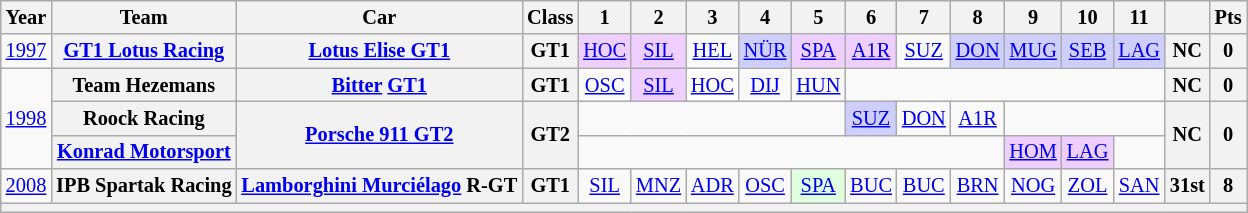<table class="wikitable" style="text-align:center; font-size:85%">
<tr>
<th>Year</th>
<th>Team</th>
<th>Car</th>
<th>Class</th>
<th>1</th>
<th>2</th>
<th>3</th>
<th>4</th>
<th>5</th>
<th>6</th>
<th>7</th>
<th>8</th>
<th>9</th>
<th>10</th>
<th>11</th>
<th></th>
<th>Pts</th>
</tr>
<tr>
<td><a href='#'>1997</a></td>
<th nowrap><a href='#'>GT1 Lotus Racing</a></th>
<th nowrap><a href='#'>Lotus Elise GT1</a></th>
<th>GT1</th>
<td style="background:#EFCFFF;"><a href='#'>HOC</a><br></td>
<td style="background:#EFCFFF;"><a href='#'>SIL</a><br></td>
<td><a href='#'>HEL</a></td>
<td style="background:#CFCFFF;"><a href='#'>NÜR</a><br></td>
<td style="background:#EFCFFF;"><a href='#'>SPA</a><br></td>
<td style="background:#EFCFFF;"><a href='#'>A1R</a><br></td>
<td><a href='#'>SUZ</a></td>
<td style="background:#CFCFFF;"><a href='#'>DON</a><br></td>
<td style="background:#CFCFFF;"><a href='#'>MUG</a><br></td>
<td style="background:#CFCFFF;"><a href='#'>SEB</a><br></td>
<td style="background:#CFCFFF;"><a href='#'>LAG</a><br></td>
<th>NC</th>
<th>0</th>
</tr>
<tr>
<td rowspan=3><a href='#'>1998</a></td>
<th nowrap>Team Hezemans</th>
<th nowrap><a href='#'>Bitter</a> <a href='#'>GT1</a></th>
<th>GT1</th>
<td><a href='#'>OSC</a></td>
<td style="background:#EFCFFF;"><a href='#'>SIL</a><br></td>
<td style="background:#FFFFFF;"><a href='#'>HOC</a><br></td>
<td><a href='#'>DIJ</a></td>
<td><a href='#'>HUN</a></td>
<td colspan=6></td>
<th>NC</th>
<th>0</th>
</tr>
<tr>
<th nowrap>Roock Racing</th>
<th rowspan=2 nowrap><a href='#'>Porsche 911 GT2</a></th>
<th rowspan=2>GT2</th>
<td colspan=5></td>
<td style="background:#CFCFFF;"><a href='#'>SUZ</a><br></td>
<td><a href='#'>DON</a></td>
<td><a href='#'>A1R</a></td>
<td colspan=3></td>
<th rowspan=2>NC</th>
<th rowspan=2>0</th>
</tr>
<tr>
<th nowrap><a href='#'>Konrad Motorsport</a></th>
<td colspan=8></td>
<td style="background:#EFCFFF;"><a href='#'>HOM</a><br></td>
<td style="background:#EFCFFF;"><a href='#'>LAG</a><br></td>
<td></td>
</tr>
<tr>
<td><a href='#'>2008</a></td>
<th nowrap>IPB Spartak Racing</th>
<th nowrap><a href='#'>Lamborghini Murciélago</a> R-GT</th>
<th>GT1</th>
<td><a href='#'>SIL</a></td>
<td><a href='#'>MNZ</a></td>
<td><a href='#'>ADR</a></td>
<td><a href='#'>OSC</a></td>
<td style="background:#DFFFDF;"><a href='#'>SPA</a><br></td>
<td><a href='#'>BUC</a></td>
<td><a href='#'>BUC</a></td>
<td><a href='#'>BRN</a></td>
<td><a href='#'>NOG</a></td>
<td><a href='#'>ZOL</a></td>
<td><a href='#'>SAN</a></td>
<th>31st</th>
<th>8</th>
</tr>
<tr>
<th colspan="17"></th>
</tr>
</table>
